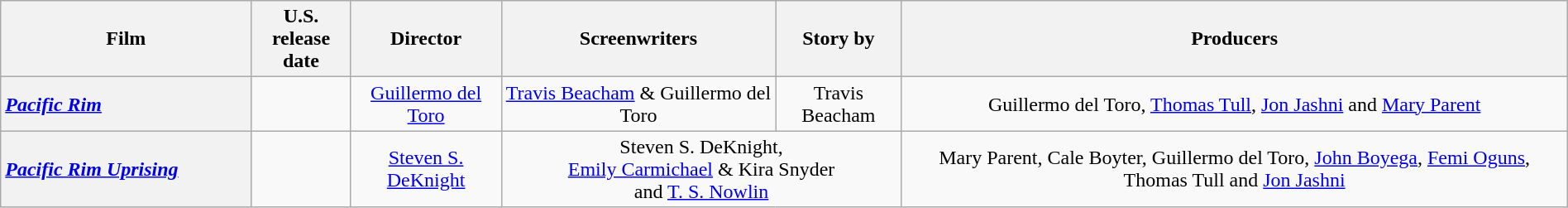<table class="wikitable plainrowheaders" style="text-align:center" width=100%>
<tr>
<th scope="col" style="width:16%;">Film</th>
<th scope="col">U.S.<br>release date</th>
<th scope="col">Director</th>
<th scope="col">Screenwriters</th>
<th scope="col">Story by</th>
<th scope="col">Producers</th>
</tr>
<tr>
<th scope="row" style="text-align:left"><em><a href='#'>Pacific Rim</a></em></th>
<td style="text-align:center"></td>
<td><a href='#'>Guillermo del Toro</a></td>
<td><a href='#'>Travis Beacham</a> & Guillermo del Toro</td>
<td>Travis Beacham</td>
<td>Guillermo del Toro, <a href='#'>Thomas Tull</a>, <a href='#'>Jon Jashni</a> and <a href='#'>Mary Parent</a></td>
</tr>
<tr>
<th scope="row" style="text-align:left"><em><a href='#'>Pacific Rim Uprising</a></em></th>
<td style="text-align:center"></td>
<td><a href='#'>Steven S. DeKnight</a></td>
<td colspan="2">Steven S. DeKnight, <br><a href='#'>Emily Carmichael</a> & Kira Snyder <br>and <a href='#'>T. S. Nowlin</a></td>
<td>Mary Parent, Cale Boyter, Guillermo del Toro, <a href='#'>John Boyega</a>, <a href='#'>Femi Oguns</a>, Thomas Tull and <a href='#'>Jon Jashni</a></td>
</tr>
</table>
